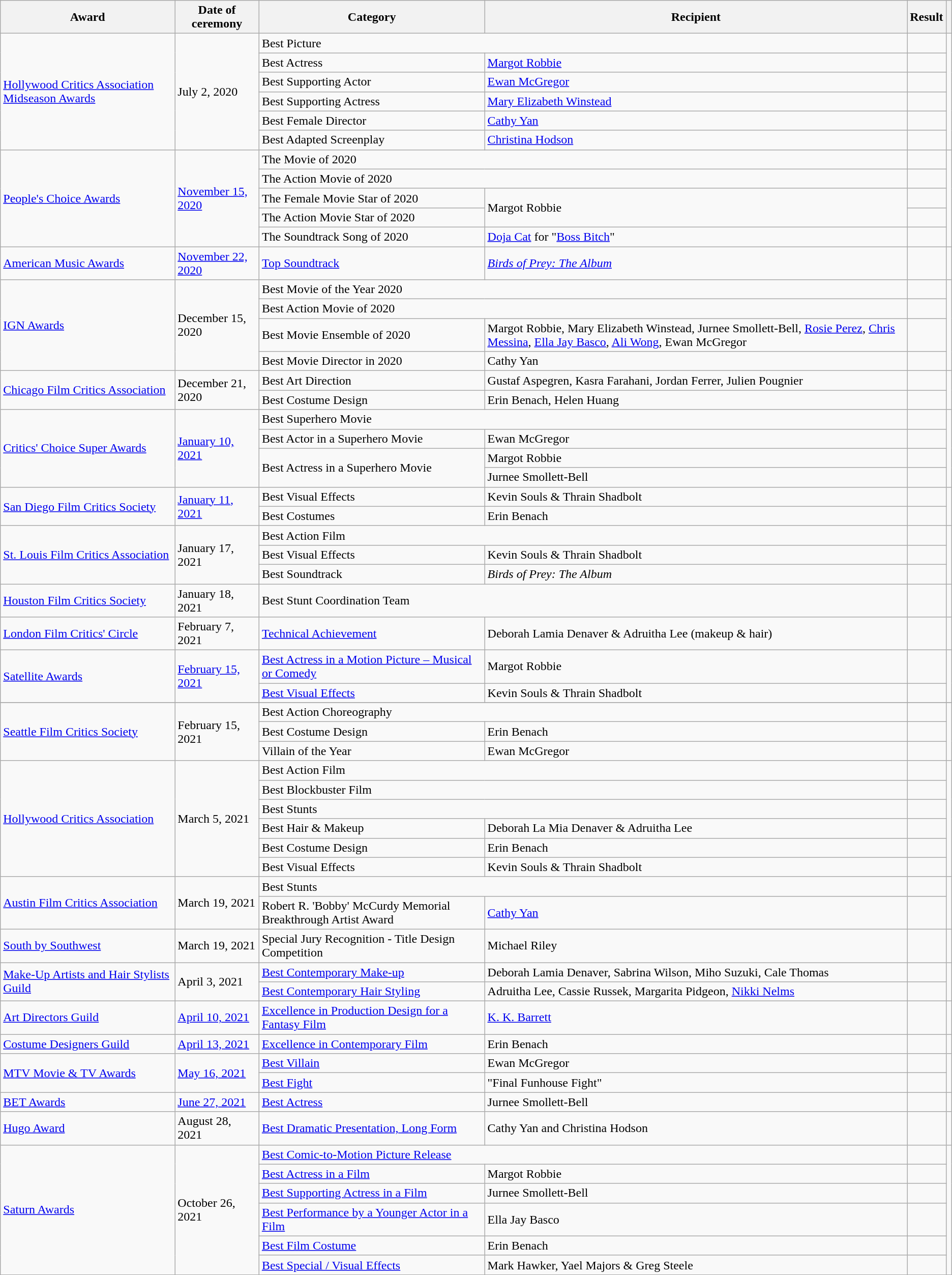<table class="wikitable sortable">
<tr>
<th>Award</th>
<th>Date of ceremony</th>
<th>Category</th>
<th>Recipient</th>
<th>Result</th>
<th></th>
</tr>
<tr>
<td rowspan=6><a href='#'>Hollywood Critics Association Midseason Awards</a></td>
<td rowspan=6>July 2, 2020</td>
<td colspan=2>Best Picture</td>
<td></td>
<td rowspan=6> <br></td>
</tr>
<tr>
<td>Best Actress</td>
<td><a href='#'>Margot Robbie</a></td>
<td></td>
</tr>
<tr>
<td>Best Supporting Actor</td>
<td><a href='#'>Ewan McGregor</a></td>
<td></td>
</tr>
<tr>
<td>Best Supporting Actress</td>
<td><a href='#'>Mary Elizabeth Winstead</a></td>
<td></td>
</tr>
<tr>
<td>Best Female Director</td>
<td><a href='#'>Cathy Yan</a></td>
<td></td>
</tr>
<tr>
<td>Best Adapted Screenplay</td>
<td><a href='#'>Christina Hodson</a></td>
<td></td>
</tr>
<tr>
<td rowspan=5><a href='#'>People's Choice Awards</a></td>
<td rowspan=5><a href='#'>November 15, 2020</a></td>
<td colspan=2>The Movie of 2020</td>
<td></td>
<td rowspan=5></td>
</tr>
<tr>
<td colspan=2>The Action Movie of 2020</td>
<td></td>
</tr>
<tr>
<td>The Female Movie Star of 2020</td>
<td rowspan=2>Margot Robbie</td>
<td></td>
</tr>
<tr>
<td>The Action Movie Star of 2020</td>
<td></td>
</tr>
<tr>
<td>The Soundtrack Song of 2020</td>
<td><a href='#'>Doja Cat</a> for "<a href='#'>Boss Bitch</a>"</td>
<td></td>
</tr>
<tr>
<td><a href='#'>American Music Awards</a></td>
<td><a href='#'>November 22, 2020</a></td>
<td><a href='#'>Top Soundtrack</a></td>
<td><em><a href='#'>Birds of Prey: The Album</a></em></td>
<td></td>
<td></td>
</tr>
<tr>
<td rowspan=4><a href='#'>IGN Awards</a></td>
<td rowspan=4>December 15, 2020</td>
<td colspan=2>Best Movie of the Year 2020</td>
<td></td>
<td rowspan=4></td>
</tr>
<tr>
<td colspan=2>Best Action Movie of 2020</td>
<td></td>
</tr>
<tr>
<td>Best Movie Ensemble of 2020</td>
<td>Margot Robbie, Mary Elizabeth Winstead, Jurnee Smollett-Bell, <a href='#'>Rosie Perez</a>, <a href='#'>Chris Messina</a>, <a href='#'>Ella Jay Basco</a>, <a href='#'>Ali Wong</a>, Ewan McGregor</td>
<td></td>
</tr>
<tr>
<td>Best Movie Director in 2020</td>
<td>Cathy Yan</td>
<td></td>
</tr>
<tr>
<td rowspan=2><a href='#'>Chicago Film Critics Association</a></td>
<td rowspan=2>December 21, 2020</td>
<td>Best Art Direction</td>
<td>Gustaf Aspegren, Kasra Farahani, Jordan Ferrer, Julien Pougnier</td>
<td></td>
<td rowspan=2></td>
</tr>
<tr>
<td>Best Costume Design</td>
<td>Erin Benach, Helen Huang</td>
<td></td>
</tr>
<tr>
<td rowspan=4><a href='#'>Critics' Choice Super Awards</a></td>
<td rowspan=4><a href='#'>January 10, 2021</a></td>
<td colspan=2>Best Superhero Movie</td>
<td></td>
<td rowspan=4></td>
</tr>
<tr>
<td>Best Actor in a Superhero Movie</td>
<td>Ewan McGregor</td>
<td></td>
</tr>
<tr>
<td rowspan=2>Best Actress in a Superhero Movie</td>
<td>Margot Robbie</td>
<td></td>
</tr>
<tr>
<td>Jurnee Smollett-Bell</td>
<td></td>
</tr>
<tr>
<td rowspan=2><a href='#'>San Diego Film Critics Society</a></td>
<td rowspan=2><a href='#'>January 11, 2021</a></td>
<td>Best Visual Effects</td>
<td>Kevin Souls & Thrain Shadbolt</td>
<td></td>
<td rowspan=2></td>
</tr>
<tr>
<td>Best Costumes</td>
<td>Erin Benach</td>
<td></td>
</tr>
<tr>
<td rowspan=3><a href='#'>St. Louis Film Critics Association</a></td>
<td rowspan=3>January 17, 2021</td>
<td colspan=2>Best Action Film</td>
<td></td>
<td rowspan=3></td>
</tr>
<tr>
<td>Best Visual Effects</td>
<td>Kevin Souls & Thrain Shadbolt</td>
<td></td>
</tr>
<tr>
<td>Best Soundtrack</td>
<td><em>Birds of Prey: The Album</em></td>
<td></td>
</tr>
<tr>
<td><a href='#'>Houston Film Critics Society</a></td>
<td>January 18, 2021</td>
<td colspan=2>Best Stunt Coordination Team</td>
<td></td>
<td></td>
</tr>
<tr>
<td><a href='#'>London Film Critics' Circle</a></td>
<td>February 7, 2021</td>
<td><a href='#'>Technical Achievement</a></td>
<td>Deborah Lamia Denaver & Adruitha Lee (makeup & hair)</td>
<td></td>
<td></td>
</tr>
<tr>
<td rowspan=2><a href='#'>Satellite Awards</a></td>
<td rowspan=2><a href='#'>February 15, 2021</a></td>
<td><a href='#'>Best Actress in a Motion Picture – Musical or Comedy</a></td>
<td>Margot Robbie</td>
<td></td>
<td rowspan=2></td>
</tr>
<tr>
<td><a href='#'>Best Visual Effects</a></td>
<td>Kevin Souls & Thrain Shadbolt</td>
<td></td>
</tr>
<tr>
</tr>
<tr>
<td rowspan=3><a href='#'>Seattle Film Critics Society</a></td>
<td rowspan=3>February 15, 2021</td>
<td colspan=2>Best Action Choreography</td>
<td></td>
<td rowspan=3></td>
</tr>
<tr>
<td>Best Costume Design</td>
<td>Erin Benach</td>
<td></td>
</tr>
<tr>
<td>Villain of the Year</td>
<td>Ewan McGregor</td>
<td></td>
</tr>
<tr>
<td rowspan=6><a href='#'>Hollywood Critics Association</a></td>
<td rowspan=6>March 5, 2021</td>
<td colspan=2>Best Action Film</td>
<td></td>
<td rowspan=6> <br></td>
</tr>
<tr>
<td colspan=2>Best Blockbuster Film</td>
<td></td>
</tr>
<tr>
<td colspan=2>Best Stunts</td>
<td></td>
</tr>
<tr>
<td>Best Hair & Makeup</td>
<td>Deborah La Mia Denaver & Adruitha Lee</td>
<td></td>
</tr>
<tr>
<td>Best Costume Design</td>
<td>Erin Benach</td>
<td></td>
</tr>
<tr>
<td>Best Visual Effects</td>
<td>Kevin Souls & Thrain Shadbolt</td>
<td></td>
</tr>
<tr>
<td rowspan=2><a href='#'>Austin Film Critics Association</a></td>
<td rowspan=2>March 19, 2021</td>
<td colspan=2>Best Stunts</td>
<td></td>
<td rowspan=2></td>
</tr>
<tr>
<td>Robert R. 'Bobby' McCurdy Memorial Breakthrough Artist Award</td>
<td><a href='#'>Cathy Yan</a></td>
<td></td>
</tr>
<tr>
<td><a href='#'>South by Southwest</a></td>
<td>March 19, 2021</td>
<td>Special Jury Recognition - Title Design Competition</td>
<td>Michael Riley</td>
<td></td>
<td></td>
</tr>
<tr>
<td rowspan=2><a href='#'>Make-Up Artists and Hair Stylists Guild</a></td>
<td rowspan=2>April 3, 2021</td>
<td><a href='#'>Best Contemporary Make-up</a></td>
<td>Deborah Lamia Denaver, Sabrina Wilson, Miho Suzuki, Cale Thomas</td>
<td></td>
<td rowspan=2></td>
</tr>
<tr>
<td><a href='#'>Best Contemporary Hair Styling</a></td>
<td>Adruitha Lee, Cassie Russek, Margarita Pidgeon, <a href='#'>Nikki Nelms</a></td>
<td></td>
</tr>
<tr>
<td><a href='#'>Art Directors Guild</a></td>
<td><a href='#'>April 10, 2021</a></td>
<td><a href='#'>Excellence in Production Design for a Fantasy Film</a></td>
<td><a href='#'>K. K. Barrett</a></td>
<td></td>
<td></td>
</tr>
<tr>
<td><a href='#'>Costume Designers Guild</a></td>
<td><a href='#'>April 13, 2021</a></td>
<td><a href='#'>Excellence in Contemporary Film</a></td>
<td>Erin Benach</td>
<td></td>
<td></td>
</tr>
<tr>
<td rowspan="2"><a href='#'>MTV Movie & TV Awards</a></td>
<td rowspan="2"><a href='#'>May 16, 2021</a></td>
<td><a href='#'>Best Villain</a></td>
<td>Ewan McGregor</td>
<td></td>
<td rowspan="2"></td>
</tr>
<tr>
<td><a href='#'>Best Fight</a></td>
<td>"Final Funhouse Fight"</td>
<td></td>
</tr>
<tr>
<td><a href='#'>BET Awards</a></td>
<td><a href='#'>June 27, 2021</a></td>
<td><a href='#'>Best Actress</a></td>
<td>Jurnee Smollett-Bell</td>
<td></td>
<td></td>
</tr>
<tr>
<td><a href='#'>Hugo Award</a></td>
<td>August 28, 2021</td>
<td><a href='#'>Best Dramatic Presentation, Long Form</a></td>
<td>Cathy Yan and Christina Hodson</td>
<td></td>
<td></td>
</tr>
<tr>
<td rowspan=6><a href='#'>Saturn Awards</a></td>
<td rowspan=6>October 26, 2021</td>
<td colspan=2><a href='#'>Best Comic-to-Motion Picture Release</a></td>
<td></td>
<td rowspan=6></td>
</tr>
<tr>
<td><a href='#'>Best Actress in a Film</a></td>
<td>Margot Robbie</td>
<td></td>
</tr>
<tr>
<td><a href='#'>Best Supporting Actress in a Film</a></td>
<td>Jurnee Smollett-Bell</td>
<td></td>
</tr>
<tr>
<td><a href='#'>Best Performance by a Younger Actor in a Film</a></td>
<td>Ella Jay Basco</td>
<td></td>
</tr>
<tr>
<td><a href='#'>Best Film Costume</a></td>
<td>Erin Benach</td>
<td></td>
</tr>
<tr>
<td><a href='#'>Best Special / Visual Effects</a></td>
<td>Mark Hawker, Yael Majors & Greg Steele</td>
<td></td>
</tr>
</table>
